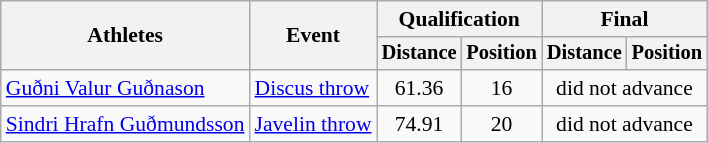<table class=wikitable style="font-size:90%">
<tr>
<th rowspan="2">Athletes</th>
<th rowspan="2">Event</th>
<th colspan="2">Qualification</th>
<th colspan="2">Final</th>
</tr>
<tr style="font-size:95%">
<th>Distance</th>
<th>Position</th>
<th>Distance</th>
<th>Position</th>
</tr>
<tr>
<td><a href='#'>Guðni Valur Guðnason</a></td>
<td><a href='#'>Discus throw</a></td>
<td align=center>61.36</td>
<td align=center>16</td>
<td align=center colspan=2>did not advance</td>
</tr>
<tr>
<td><a href='#'>Sindri Hrafn Guðmundsson</a></td>
<td><a href='#'>Javelin throw</a></td>
<td align=center>74.91</td>
<td align=center>20</td>
<td align=center colspan=2>did not advance</td>
</tr>
</table>
